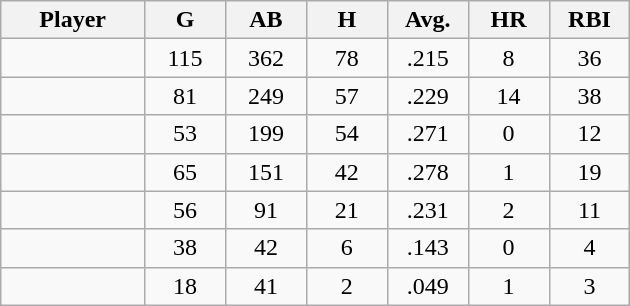<table class="wikitable sortable">
<tr>
<th bgcolor="#DDDDFF" width="16%">Player</th>
<th bgcolor="#DDDDFF" width="9%">G</th>
<th bgcolor="#DDDDFF" width="9%">AB</th>
<th bgcolor="#DDDDFF" width="9%">H</th>
<th bgcolor="#DDDDFF" width="9%">Avg.</th>
<th bgcolor="#DDDDFF" width="9%">HR</th>
<th bgcolor="#DDDDFF" width="9%">RBI</th>
</tr>
<tr align="center">
<td></td>
<td>115</td>
<td>362</td>
<td>78</td>
<td>.215</td>
<td>8</td>
<td>36</td>
</tr>
<tr align="center">
<td></td>
<td>81</td>
<td>249</td>
<td>57</td>
<td>.229</td>
<td>14</td>
<td>38</td>
</tr>
<tr align="center">
<td></td>
<td>53</td>
<td>199</td>
<td>54</td>
<td>.271</td>
<td>0</td>
<td>12</td>
</tr>
<tr align="center">
<td></td>
<td>65</td>
<td>151</td>
<td>42</td>
<td>.278</td>
<td>1</td>
<td>19</td>
</tr>
<tr align="center">
<td></td>
<td>56</td>
<td>91</td>
<td>21</td>
<td>.231</td>
<td>2</td>
<td>11</td>
</tr>
<tr align="center">
<td></td>
<td>38</td>
<td>42</td>
<td>6</td>
<td>.143</td>
<td>0</td>
<td>4</td>
</tr>
<tr align="center">
<td></td>
<td>18</td>
<td>41</td>
<td>2</td>
<td>.049</td>
<td>1</td>
<td>3</td>
</tr>
</table>
